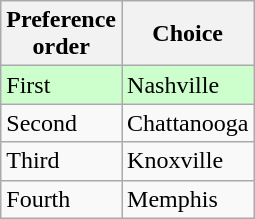<table class="wikitable">
<tr>
<th>Preference<br>order</th>
<th>Choice</th>
</tr>
<tr style="background-color:#ccffcc">
<td>First</td>
<td>Nashville</td>
</tr>
<tr>
<td>Second</td>
<td>Chattanooga</td>
</tr>
<tr>
<td>Third</td>
<td>Knoxville</td>
</tr>
<tr>
<td>Fourth</td>
<td>Memphis</td>
</tr>
</table>
